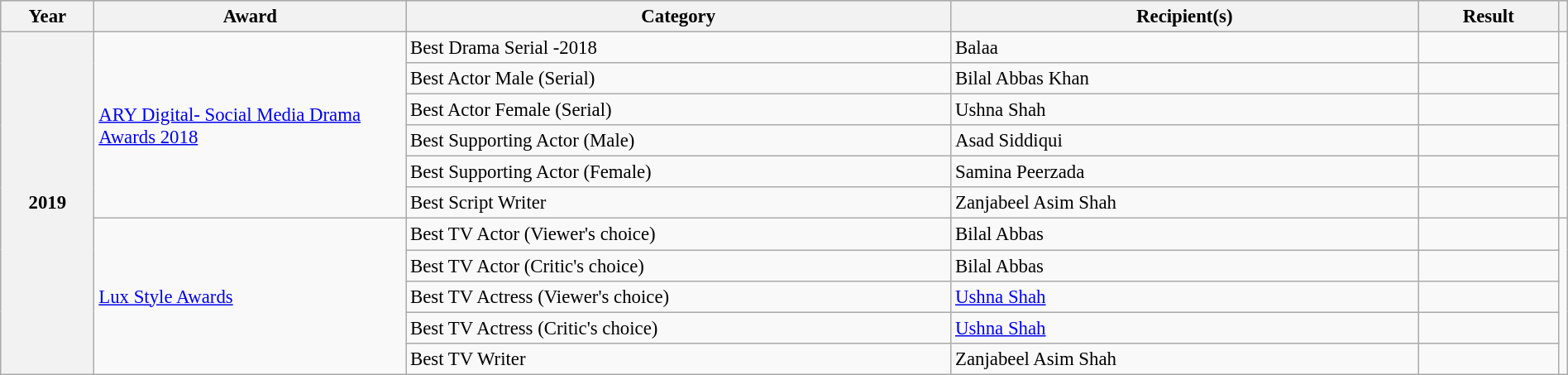<table class="wikitable" width="100%" style="font-size: 95%;">
<tr style="background:#ccc; text-align:center;">
<th scope="col" width="6%">Year</th>
<th scope="col" width="20%">Award</th>
<th scope="col" width="35%">Category</th>
<th scope="col" width="30%">Recipient(s)</th>
<th scope="col" width="10%">Result</th>
<th></th>
</tr>
<tr>
<th rowspan="11">2019</th>
<td rowspan="6"><a href='#'>ARY Digital- Social Media Drama Awards 2018</a></td>
<td>Best Drama Serial -2018</td>
<td>Balaa</td>
<td></td>
<td rowspan="6"></td>
</tr>
<tr>
<td>Best Actor Male (Serial)</td>
<td>Bilal Abbas Khan</td>
<td></td>
</tr>
<tr>
<td>Best Actor Female (Serial)</td>
<td>Ushna Shah</td>
<td></td>
</tr>
<tr>
<td>Best Supporting Actor (Male)</td>
<td>Asad  Siddiqui</td>
<td></td>
</tr>
<tr>
<td>Best Supporting Actor (Female)</td>
<td>Samina Peerzada</td>
<td></td>
</tr>
<tr>
<td>Best Script Writer</td>
<td>Zanjabeel Asim Shah</td>
<td></td>
</tr>
<tr>
<td rowspan="5"><a href='#'>Lux Style Awards</a></td>
<td>Best TV Actor (Viewer's choice)</td>
<td>Bilal Abbas</td>
<td></td>
<td rowspan="5"></td>
</tr>
<tr>
<td>Best TV Actor (Critic's choice)</td>
<td>Bilal Abbas</td>
<td></td>
</tr>
<tr>
<td>Best TV Actress (Viewer's choice)</td>
<td><a href='#'>Ushna Shah</a></td>
<td></td>
</tr>
<tr>
<td>Best TV Actress (Critic's choice)</td>
<td><a href='#'>Ushna Shah</a></td>
<td></td>
</tr>
<tr>
<td>Best TV Writer</td>
<td>Zanjabeel Asim Shah</td>
<td></td>
</tr>
</table>
